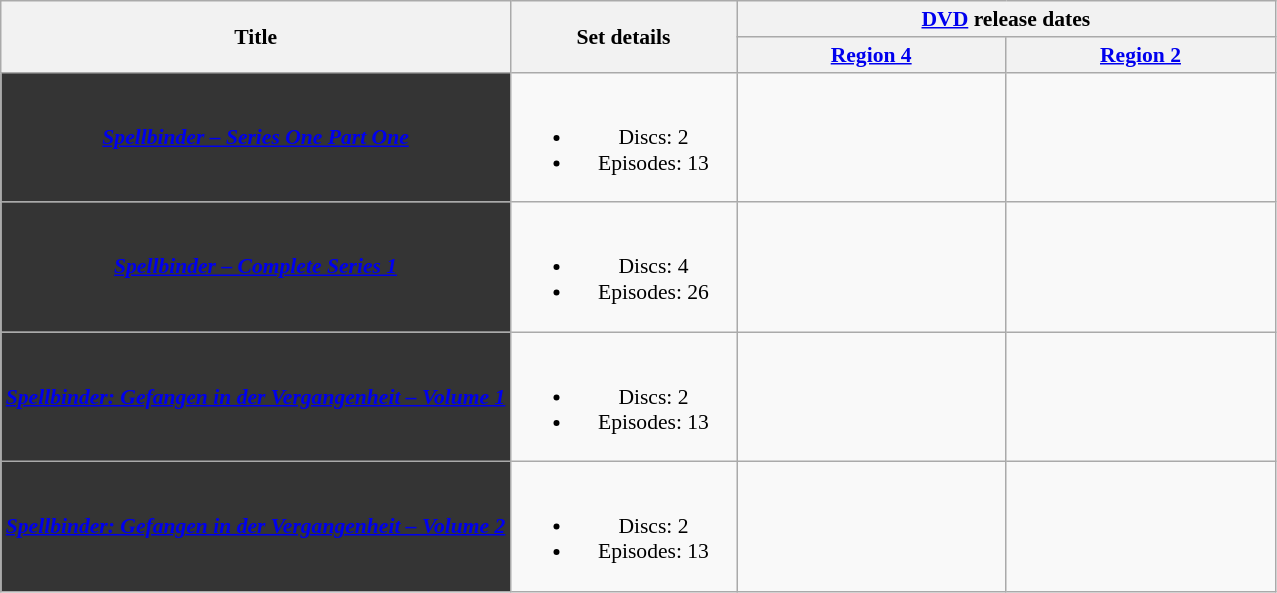<table class="wikitable plainrowheaders" style="font-size:90%; text-align: center">
<tr>
<th scope="col" rowspan="2">Title</th>
<th scope="col" rowspan="2" style="width: 10em;">Set details</th>
<th scope="col" colspan="2"><a href='#'>DVD</a> release dates</th>
</tr>
<tr>
<th scope="col" style="width: 12em; font-size: 100%;"><a href='#'>Region 4</a></th>
<th scope="col" style="width: 12em; font-size: 100%;"><a href='#'>Region 2</a></th>
</tr>
<tr>
<th scope="row" style="text-align:center; background:#343434;"><em><a href='#'><span>Spellbinder – Series One Part One</span></a></em></th>
<td><br><ul><li>Discs: 2</li><li>Episodes: 13</li></ul></td>
<td></td>
<td></td>
</tr>
<tr>
<th scope="row" style="text-align:center; background:#343434;"><em><a href='#'><span>Spellbinder – Complete Series 1</span></a></em></th>
<td><br><ul><li>Discs: 4</li><li>Episodes: 26</li></ul></td>
<td><br></td>
<td></td>
</tr>
<tr>
<th scope="row" style="text-align:center; background:#343434;"><em><a href='#'><span>Spellbinder: Gefangen in der Vergangenheit – Volume 1</span></a></em></th>
<td><br><ul><li>Discs: 2</li><li>Episodes: 13</li></ul></td>
<td></td>
<td></td>
</tr>
<tr>
<th scope="row" style="text-align:center; background:#343434;"><em><a href='#'><span>Spellbinder: Gefangen in der Vergangenheit – Volume 2</span></a></em></th>
<td><br><ul><li>Discs: 2</li><li>Episodes: 13</li></ul></td>
<td></td>
<td></td>
</tr>
</table>
